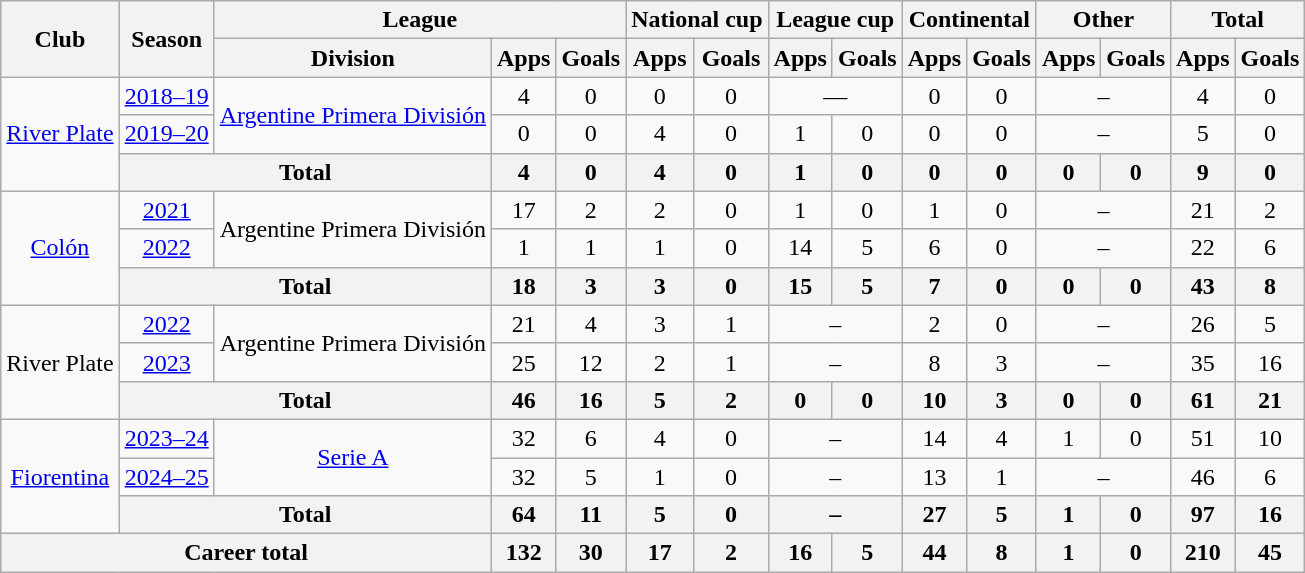<table class="wikitable" style="text-align:center">
<tr>
<th rowspan="2">Club</th>
<th rowspan="2">Season</th>
<th colspan="3">League</th>
<th colspan="2">National cup</th>
<th colspan="2">League cup</th>
<th colspan="2">Continental</th>
<th colspan="2">Other</th>
<th colspan="2">Total</th>
</tr>
<tr>
<th>Division</th>
<th>Apps</th>
<th>Goals</th>
<th>Apps</th>
<th>Goals</th>
<th>Apps</th>
<th>Goals</th>
<th>Apps</th>
<th>Goals</th>
<th>Apps</th>
<th>Goals</th>
<th>Apps</th>
<th>Goals</th>
</tr>
<tr>
<td rowspan="3"><a href='#'>River Plate</a></td>
<td><a href='#'>2018–19</a></td>
<td rowspan="2"><a href='#'>Argentine Primera División</a></td>
<td>4</td>
<td>0</td>
<td>0</td>
<td>0</td>
<td colspan="2">—</td>
<td>0</td>
<td>0</td>
<td colspan="2">–</td>
<td>4</td>
<td>0</td>
</tr>
<tr>
<td><a href='#'>2019–20</a></td>
<td>0</td>
<td>0</td>
<td>4</td>
<td>0</td>
<td>1</td>
<td>0</td>
<td>0</td>
<td>0</td>
<td colspan="2">–</td>
<td>5</td>
<td>0</td>
</tr>
<tr>
<th colspan="2">Total</th>
<th>4</th>
<th>0</th>
<th>4</th>
<th>0</th>
<th>1</th>
<th>0</th>
<th>0</th>
<th>0</th>
<th>0</th>
<th>0</th>
<th>9</th>
<th>0</th>
</tr>
<tr>
<td rowspan="3"><a href='#'>Colón</a></td>
<td><a href='#'>2021</a></td>
<td rowspan="2">Argentine Primera División</td>
<td>17</td>
<td>2</td>
<td>2</td>
<td>0</td>
<td>1</td>
<td>0</td>
<td>1</td>
<td>0</td>
<td colspan="2">–</td>
<td>21</td>
<td>2</td>
</tr>
<tr>
<td><a href='#'>2022</a></td>
<td>1</td>
<td>1</td>
<td>1</td>
<td>0</td>
<td>14</td>
<td>5</td>
<td>6</td>
<td>0</td>
<td colspan="2">–</td>
<td>22</td>
<td>6</td>
</tr>
<tr>
<th colspan="2">Total</th>
<th>18</th>
<th>3</th>
<th>3</th>
<th>0</th>
<th>15</th>
<th>5</th>
<th>7</th>
<th>0</th>
<th>0</th>
<th>0</th>
<th>43</th>
<th>8</th>
</tr>
<tr>
<td rowspan="3">River Plate</td>
<td><a href='#'>2022</a></td>
<td rowspan="2">Argentine Primera División</td>
<td>21</td>
<td>4</td>
<td>3</td>
<td>1</td>
<td colspan="2">–</td>
<td>2</td>
<td>0</td>
<td colspan="2">–</td>
<td>26</td>
<td>5</td>
</tr>
<tr>
<td><a href='#'>2023</a></td>
<td>25</td>
<td>12</td>
<td>2</td>
<td>1</td>
<td colspan="2">–</td>
<td>8</td>
<td>3</td>
<td colspan="2">–</td>
<td>35</td>
<td>16</td>
</tr>
<tr>
<th colspan="2">Total</th>
<th>46</th>
<th>16</th>
<th>5</th>
<th>2</th>
<th>0</th>
<th>0</th>
<th>10</th>
<th>3</th>
<th>0</th>
<th>0</th>
<th>61</th>
<th>21</th>
</tr>
<tr>
<td rowspan="3"><a href='#'>Fiorentina</a></td>
<td><a href='#'>2023–24</a></td>
<td rowspan="2"><a href='#'>Serie A</a></td>
<td>32</td>
<td>6</td>
<td>4</td>
<td>0</td>
<td colspan="2">–</td>
<td>14</td>
<td>4</td>
<td>1</td>
<td>0</td>
<td>51</td>
<td>10</td>
</tr>
<tr>
<td><a href='#'>2024–25</a></td>
<td>32</td>
<td>5</td>
<td>1</td>
<td>0</td>
<td colspan="2">–</td>
<td>13</td>
<td>1</td>
<td colspan="2">–</td>
<td>46</td>
<td>6</td>
</tr>
<tr>
<th colspan="2">Total</th>
<th>64</th>
<th>11</th>
<th>5</th>
<th>0</th>
<th colspan="2">–</th>
<th>27</th>
<th>5</th>
<th>1</th>
<th>0</th>
<th>97</th>
<th>16</th>
</tr>
<tr>
<th colspan="3">Career total</th>
<th>132</th>
<th>30</th>
<th>17</th>
<th>2</th>
<th>16</th>
<th>5</th>
<th>44</th>
<th>8</th>
<th>1</th>
<th>0</th>
<th>210</th>
<th>45</th>
</tr>
</table>
